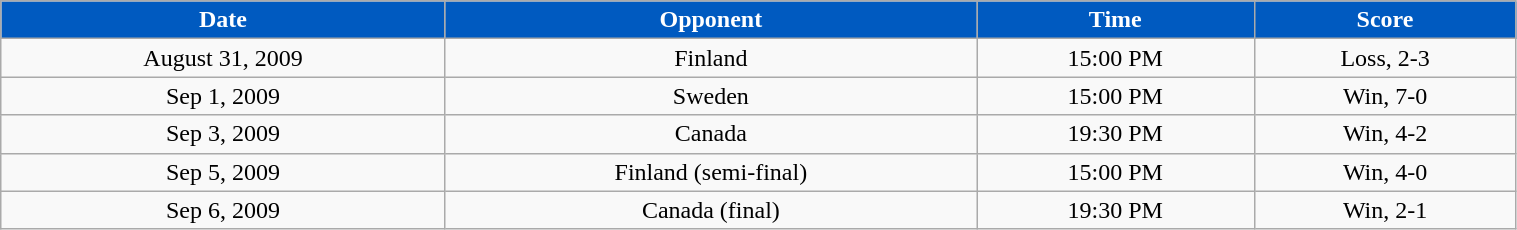<table class="wikitable" style="width:80%;">
<tr>
<th style="background:#005ac0; color:#fff;">Date</th>
<th style="background:#005ac0; color:#fff;">Opponent</th>
<th style="background:#005ac0; color:#fff;">Time</th>
<th style="background:#005ac0; color:#fff;">Score</th>
</tr>
<tr style="text-align:center;" bgcolor="">
<td>August 31, 2009</td>
<td>Finland</td>
<td>15:00 PM</td>
<td>Loss, 2-3</td>
</tr>
<tr style="text-align:center;" bgcolor="">
<td>Sep 1, 2009</td>
<td>Sweden</td>
<td>15:00 PM</td>
<td>Win, 7-0</td>
</tr>
<tr style="text-align:center;" bgcolor="">
<td>Sep 3, 2009</td>
<td>Canada</td>
<td>19:30 PM</td>
<td>Win, 4-2</td>
</tr>
<tr style="text-align:center;" bgcolor="">
<td>Sep 5, 2009</td>
<td>Finland (semi-final)</td>
<td>15:00 PM</td>
<td>Win, 4-0</td>
</tr>
<tr style="text-align:center;" bgcolor="">
<td>Sep 6, 2009</td>
<td>Canada (final)</td>
<td>19:30 PM</td>
<td>Win, 2-1</td>
</tr>
</table>
